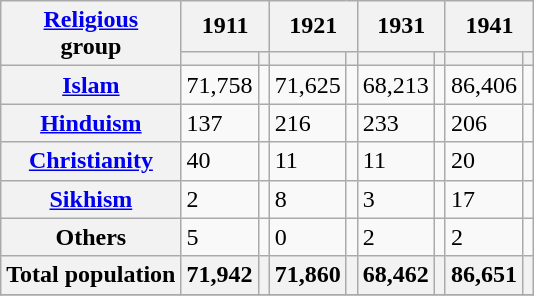<table class="wikitable sortable">
<tr>
<th rowspan="2"><a href='#'>Religious</a><br>group</th>
<th colspan="2">1911</th>
<th colspan="2">1921</th>
<th colspan="2">1931</th>
<th colspan="2">1941</th>
</tr>
<tr>
<th><a href='#'></a></th>
<th></th>
<th></th>
<th></th>
<th></th>
<th></th>
<th></th>
<th></th>
</tr>
<tr>
<th><a href='#'>Islam</a> </th>
<td>71,758</td>
<td></td>
<td>71,625</td>
<td></td>
<td>68,213</td>
<td></td>
<td>86,406</td>
<td></td>
</tr>
<tr>
<th><a href='#'>Hinduism</a> </th>
<td>137</td>
<td></td>
<td>216</td>
<td></td>
<td>233</td>
<td></td>
<td>206</td>
<td></td>
</tr>
<tr>
<th><a href='#'>Christianity</a> </th>
<td>40</td>
<td></td>
<td>11</td>
<td></td>
<td>11</td>
<td></td>
<td>20</td>
<td></td>
</tr>
<tr>
<th><a href='#'>Sikhism</a> </th>
<td>2</td>
<td></td>
<td>8</td>
<td></td>
<td>3</td>
<td></td>
<td>17</td>
<td></td>
</tr>
<tr>
<th>Others</th>
<td>5</td>
<td></td>
<td>0</td>
<td></td>
<td>2</td>
<td></td>
<td>2</td>
<td></td>
</tr>
<tr>
<th>Total population</th>
<th>71,942</th>
<th></th>
<th>71,860</th>
<th></th>
<th>68,462</th>
<th></th>
<th>86,651</th>
<th></th>
</tr>
<tr class="sortbottom">
</tr>
</table>
